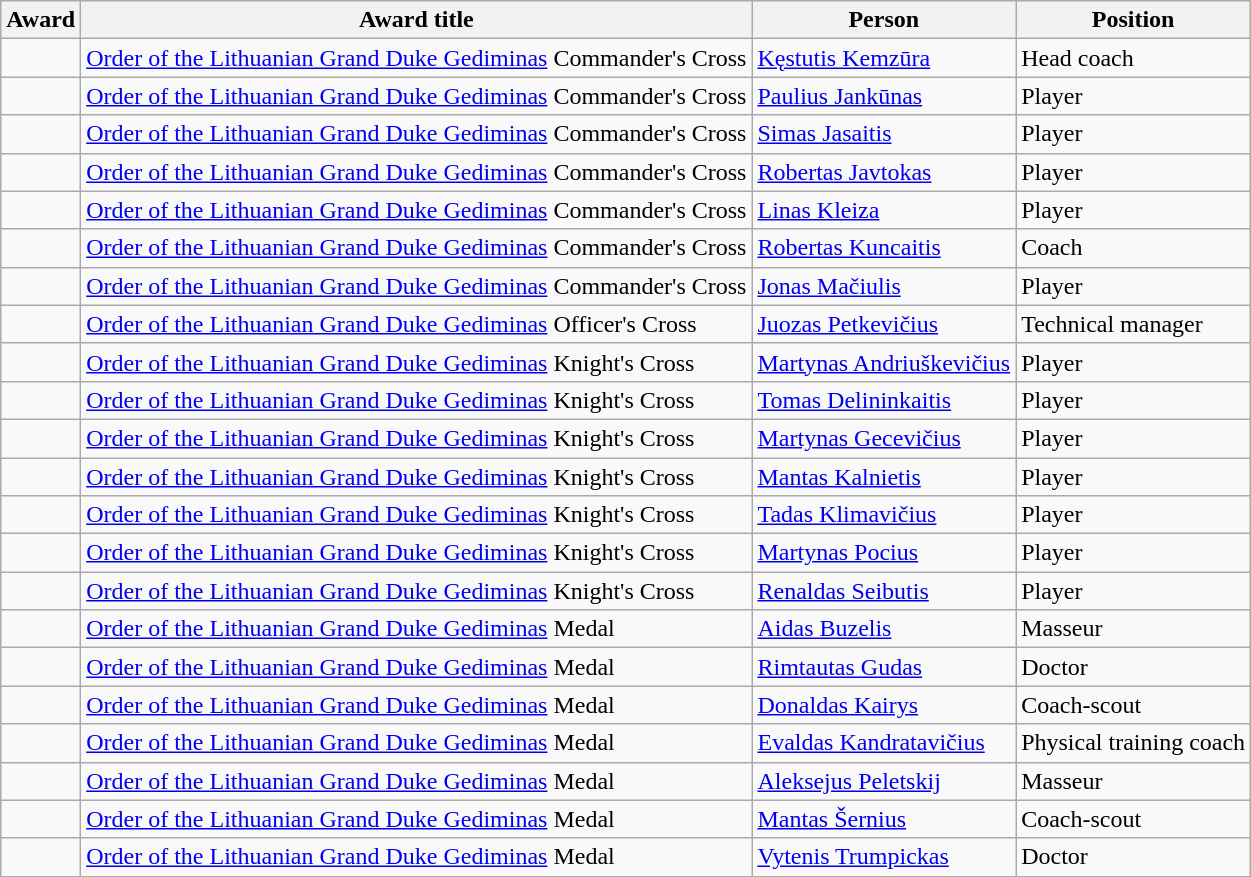<table class="wikitable">
<tr>
<th>Award</th>
<th>Award title</th>
<th>Person</th>
<th>Position</th>
</tr>
<tr>
<td></td>
<td><a href='#'>Order of the Lithuanian Grand Duke Gediminas</a> Commander's Cross</td>
<td><a href='#'>Kęstutis Kemzūra</a></td>
<td>Head coach</td>
</tr>
<tr>
<td></td>
<td><a href='#'>Order of the Lithuanian Grand Duke Gediminas</a> Commander's Cross</td>
<td><a href='#'>Paulius Jankūnas</a></td>
<td>Player</td>
</tr>
<tr>
<td></td>
<td><a href='#'>Order of the Lithuanian Grand Duke Gediminas</a> Commander's Cross</td>
<td><a href='#'>Simas Jasaitis</a></td>
<td>Player</td>
</tr>
<tr>
<td></td>
<td><a href='#'>Order of the Lithuanian Grand Duke Gediminas</a> Commander's Cross</td>
<td><a href='#'>Robertas Javtokas</a></td>
<td>Player</td>
</tr>
<tr>
<td></td>
<td><a href='#'>Order of the Lithuanian Grand Duke Gediminas</a> Commander's Cross</td>
<td><a href='#'>Linas Kleiza</a></td>
<td>Player</td>
</tr>
<tr>
<td></td>
<td><a href='#'>Order of the Lithuanian Grand Duke Gediminas</a> Commander's Cross</td>
<td><a href='#'>Robertas Kuncaitis</a></td>
<td>Coach</td>
</tr>
<tr>
<td></td>
<td><a href='#'>Order of the Lithuanian Grand Duke Gediminas</a> Commander's Cross</td>
<td><a href='#'>Jonas Mačiulis</a></td>
<td>Player</td>
</tr>
<tr>
<td></td>
<td><a href='#'>Order of the Lithuanian Grand Duke Gediminas</a> Officer's Cross</td>
<td><a href='#'>Juozas Petkevičius</a></td>
<td>Technical manager</td>
</tr>
<tr>
<td></td>
<td><a href='#'>Order of the Lithuanian Grand Duke Gediminas</a> Knight's Cross</td>
<td><a href='#'>Martynas Andriuškevičius</a></td>
<td>Player</td>
</tr>
<tr>
<td></td>
<td><a href='#'>Order of the Lithuanian Grand Duke Gediminas</a> Knight's Cross</td>
<td><a href='#'>Tomas Delininkaitis</a></td>
<td>Player</td>
</tr>
<tr>
<td></td>
<td><a href='#'>Order of the Lithuanian Grand Duke Gediminas</a> Knight's Cross</td>
<td><a href='#'>Martynas Gecevičius</a></td>
<td>Player</td>
</tr>
<tr>
<td></td>
<td><a href='#'>Order of the Lithuanian Grand Duke Gediminas</a> Knight's Cross</td>
<td><a href='#'>Mantas Kalnietis</a></td>
<td>Player</td>
</tr>
<tr>
<td></td>
<td><a href='#'>Order of the Lithuanian Grand Duke Gediminas</a> Knight's Cross</td>
<td><a href='#'>Tadas Klimavičius</a></td>
<td>Player</td>
</tr>
<tr>
<td></td>
<td><a href='#'>Order of the Lithuanian Grand Duke Gediminas</a> Knight's Cross</td>
<td><a href='#'>Martynas Pocius</a></td>
<td>Player</td>
</tr>
<tr>
<td></td>
<td><a href='#'>Order of the Lithuanian Grand Duke Gediminas</a> Knight's Cross</td>
<td><a href='#'>Renaldas Seibutis</a></td>
<td>Player</td>
</tr>
<tr>
<td></td>
<td><a href='#'>Order of the Lithuanian Grand Duke Gediminas</a> Medal</td>
<td><a href='#'>Aidas Buzelis</a></td>
<td>Masseur</td>
</tr>
<tr>
<td></td>
<td><a href='#'>Order of the Lithuanian Grand Duke Gediminas</a> Medal</td>
<td><a href='#'>Rimtautas Gudas</a></td>
<td>Doctor</td>
</tr>
<tr>
<td></td>
<td><a href='#'>Order of the Lithuanian Grand Duke Gediminas</a> Medal</td>
<td><a href='#'>Donaldas Kairys</a></td>
<td>Coach-scout</td>
</tr>
<tr>
<td></td>
<td><a href='#'>Order of the Lithuanian Grand Duke Gediminas</a> Medal</td>
<td><a href='#'>Evaldas Kandratavičius</a></td>
<td>Physical training coach</td>
</tr>
<tr>
<td></td>
<td><a href='#'>Order of the Lithuanian Grand Duke Gediminas</a> Medal</td>
<td><a href='#'>Aleksejus Peletskij</a></td>
<td>Masseur</td>
</tr>
<tr>
<td></td>
<td><a href='#'>Order of the Lithuanian Grand Duke Gediminas</a> Medal</td>
<td><a href='#'>Mantas Šernius</a></td>
<td>Coach-scout</td>
</tr>
<tr>
<td></td>
<td><a href='#'>Order of the Lithuanian Grand Duke Gediminas</a> Medal</td>
<td><a href='#'>Vytenis Trumpickas</a></td>
<td>Doctor</td>
</tr>
</table>
